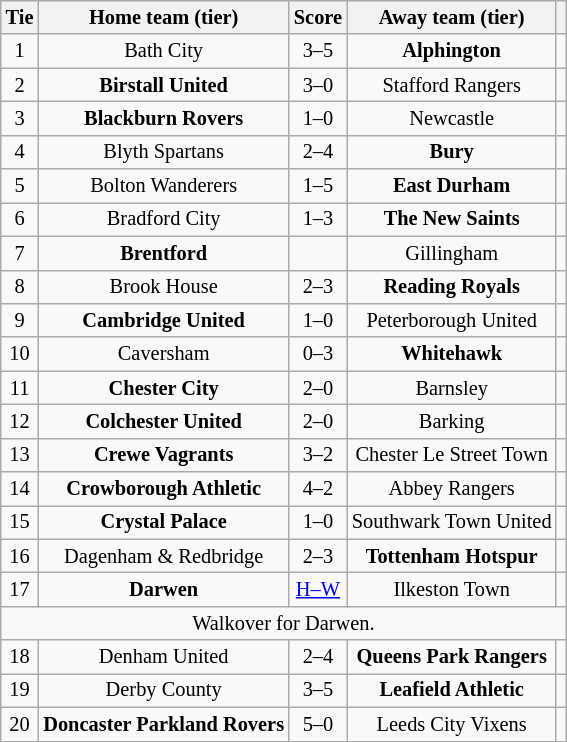<table class="wikitable" style="text-align:center; font-size:85%">
<tr>
<th>Tie</th>
<th>Home team (tier)</th>
<th>Score</th>
<th>Away team (tier)</th>
<th></th>
</tr>
<tr>
<td align="center">1</td>
<td>Bath City</td>
<td align="center">3–5</td>
<td><strong>Alphington</strong></td>
<td></td>
</tr>
<tr>
<td align="center">2</td>
<td><strong>Birstall United</strong></td>
<td align="center">3–0</td>
<td>Stafford Rangers</td>
<td></td>
</tr>
<tr>
<td align="center">3</td>
<td><strong>Blackburn Rovers</strong></td>
<td align="center">1–0</td>
<td>Newcastle</td>
<td></td>
</tr>
<tr>
<td align="center">4</td>
<td>Blyth Spartans</td>
<td align="center">2–4</td>
<td><strong>Bury</strong></td>
<td></td>
</tr>
<tr>
<td align="center">5</td>
<td>Bolton Wanderers</td>
<td align="center">1–5</td>
<td><strong>East Durham</strong></td>
<td></td>
</tr>
<tr>
<td align="center">6</td>
<td>Bradford City</td>
<td align="center">1–3 </td>
<td><strong>The New Saints</strong></td>
<td></td>
</tr>
<tr>
<td align="center">7</td>
<td><strong>Brentford</strong></td>
<td align="center"></td>
<td>Gillingham</td>
<td></td>
</tr>
<tr>
<td align="center">8</td>
<td>Brook House</td>
<td align="center">2–3</td>
<td><strong>Reading Royals</strong></td>
<td></td>
</tr>
<tr>
<td align="center">9</td>
<td><strong>Cambridge United</strong></td>
<td align="center">1–0</td>
<td>Peterborough United</td>
<td></td>
</tr>
<tr>
<td align="center">10</td>
<td>Caversham</td>
<td align="center">0–3</td>
<td><strong>Whitehawk</strong></td>
<td></td>
</tr>
<tr>
<td align="center">11</td>
<td><strong>Chester City</strong></td>
<td align="center">2–0</td>
<td>Barnsley</td>
<td></td>
</tr>
<tr>
<td align="center">12</td>
<td><strong>Colchester United</strong></td>
<td align="center">2–0</td>
<td>Barking</td>
<td></td>
</tr>
<tr>
<td align="center">13</td>
<td><strong>Crewe Vagrants</strong></td>
<td align="center">3–2 </td>
<td>Chester Le Street Town</td>
<td></td>
</tr>
<tr>
<td align="center">14</td>
<td><strong>Crowborough Athletic</strong></td>
<td align="center">4–2 </td>
<td>Abbey Rangers</td>
<td></td>
</tr>
<tr>
<td align="center">15</td>
<td><strong>Crystal Palace</strong></td>
<td align="center">1–0</td>
<td>Southwark Town United</td>
<td></td>
</tr>
<tr>
<td align="center">16</td>
<td>Dagenham & Redbridge</td>
<td align="center">2–3</td>
<td><strong>Tottenham Hotspur</strong></td>
<td></td>
</tr>
<tr>
<td align="center">17</td>
<td><strong>Darwen</strong></td>
<td align="center"><a href='#'>H–W</a></td>
<td>Ilkeston Town</td>
<td></td>
</tr>
<tr>
<td colspan="5" align="center">Walkover for Darwen.</td>
</tr>
<tr>
<td align="center">18</td>
<td>Denham United</td>
<td align="center">2–4</td>
<td><strong>Queens Park Rangers</strong></td>
<td></td>
</tr>
<tr>
<td align="center">19</td>
<td>Derby County</td>
<td align="center">3–5</td>
<td><strong>Leafield Athletic</strong></td>
<td></td>
</tr>
<tr>
<td align="center">20</td>
<td><strong>Doncaster Parkland Rovers</strong></td>
<td align="center">5–0</td>
<td>Leeds City Vixens</td>
<td></td>
</tr>
</table>
